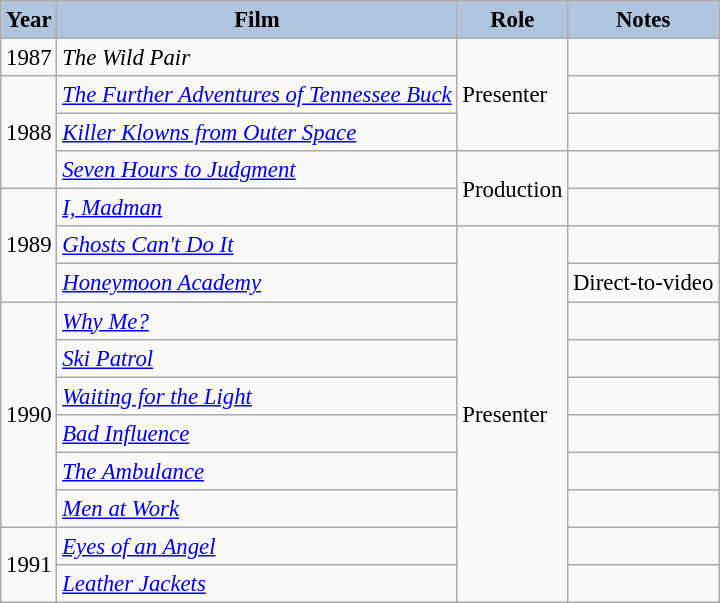<table class="wikitable" style="font-size:95%;">
<tr>
<th style="background:#B0C4DE;">Year</th>
<th style="background:#B0C4DE;">Film</th>
<th style="background:#B0C4DE;">Role</th>
<th style="background:#B0C4DE;">Notes</th>
</tr>
<tr>
<td>1987</td>
<td><em>The Wild Pair</em></td>
<td rowspan=3>Presenter</td>
<td></td>
</tr>
<tr>
<td rowspan=3>1988</td>
<td><em><a href='#'>The Further Adventures of Tennessee Buck</a></em></td>
<td></td>
</tr>
<tr>
<td><em><a href='#'>Killer Klowns from Outer Space</a></em></td>
<td></td>
</tr>
<tr>
<td><em><a href='#'>Seven Hours to Judgment</a></em></td>
<td rowspan=2>Production</td>
<td></td>
</tr>
<tr>
<td rowspan=3>1989</td>
<td><em><a href='#'>I, Madman</a></em></td>
<td></td>
</tr>
<tr>
<td><em><a href='#'>Ghosts Can't Do It</a></em></td>
<td rowspan=10>Presenter</td>
<td></td>
</tr>
<tr>
<td><em><a href='#'>Honeymoon Academy</a></em></td>
<td>Direct-to-video</td>
</tr>
<tr>
<td rowspan=6>1990</td>
<td><em><a href='#'>Why Me?</a></em></td>
<td></td>
</tr>
<tr>
<td><em><a href='#'>Ski Patrol</a></em></td>
<td></td>
</tr>
<tr>
<td><em><a href='#'>Waiting for the Light</a></em></td>
<td></td>
</tr>
<tr>
<td><em><a href='#'>Bad Influence</a></em></td>
<td></td>
</tr>
<tr>
<td><em><a href='#'>The Ambulance</a></em></td>
<td></td>
</tr>
<tr>
<td><em><a href='#'>Men at Work</a></em></td>
<td></td>
</tr>
<tr>
<td rowspan=2>1991</td>
<td><em><a href='#'>Eyes of an Angel</a></em></td>
<td></td>
</tr>
<tr>
<td><em><a href='#'>Leather Jackets</a></em></td>
<td></td>
</tr>
</table>
